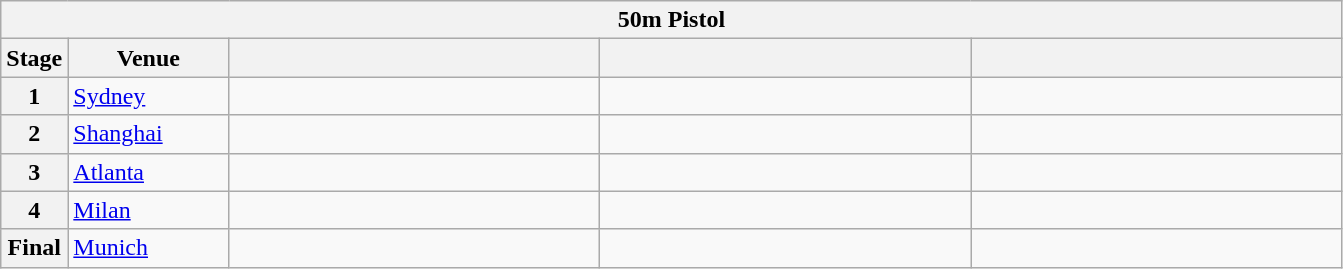<table class="wikitable">
<tr>
<th colspan="5">50m Pistol</th>
</tr>
<tr>
<th>Stage</th>
<th width=100>Venue</th>
<th width=240></th>
<th width=240></th>
<th width=240></th>
</tr>
<tr>
<th>1</th>
<td> <a href='#'>Sydney</a></td>
<td></td>
<td></td>
<td></td>
</tr>
<tr>
<th>2</th>
<td> <a href='#'>Shanghai</a></td>
<td></td>
<td></td>
<td></td>
</tr>
<tr>
<th>3</th>
<td> <a href='#'>Atlanta</a></td>
<td></td>
<td></td>
<td></td>
</tr>
<tr>
<th>4</th>
<td> <a href='#'>Milan</a></td>
<td></td>
<td></td>
<td></td>
</tr>
<tr>
<th>Final</th>
<td> <a href='#'>Munich</a></td>
<td></td>
<td></td>
<td></td>
</tr>
</table>
